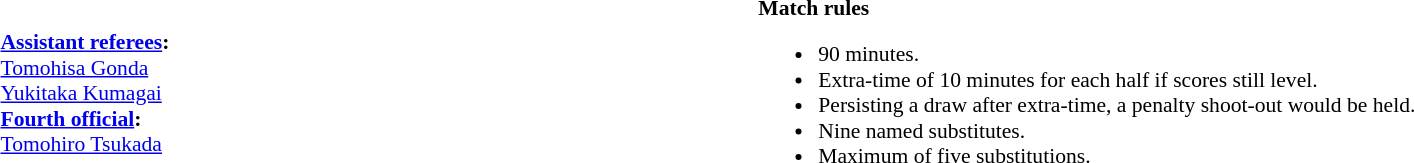<table style="width:100%;font-size:90%">
<tr>
<td><br><strong><a href='#'>Assistant referees</a>:</strong>
<br><a href='#'>Tomohisa Gonda</a>
<br><a href='#'>Yukitaka Kumagai</a>
<br><strong><a href='#'>Fourth official</a>:</strong>
<br><a href='#'>Tomohiro Tsukada</a></td>
<td style="width:60%; vertical-align:top;"><br><strong>Match rules</strong><ul><li>90 minutes.</li><li>Extra-time of 10 minutes for each half if scores still level.</li><li>Persisting a draw after extra-time, a penalty shoot-out would be held.</li><li>Nine named substitutes.</li><li>Maximum of five substitutions.</li></ul></td>
</tr>
</table>
